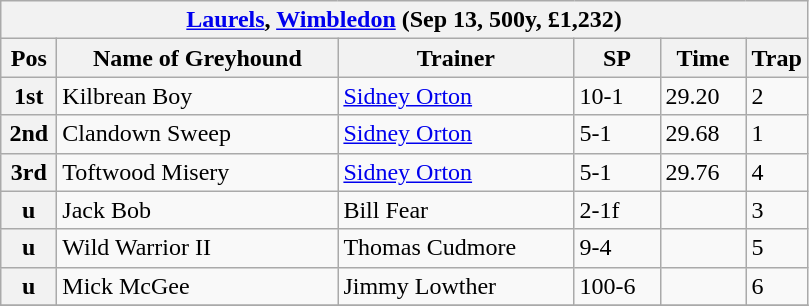<table class="wikitable">
<tr>
<th colspan="6"><a href='#'>Laurels</a>, <a href='#'>Wimbledon</a> (Sep 13, 500y, £1,232)</th>
</tr>
<tr>
<th width=30>Pos</th>
<th width=180>Name of Greyhound</th>
<th width=150>Trainer</th>
<th width=50>SP</th>
<th width=50>Time</th>
<th width=30>Trap</th>
</tr>
<tr>
<th>1st</th>
<td>Kilbrean Boy</td>
<td><a href='#'>Sidney Orton</a></td>
<td>10-1</td>
<td>29.20</td>
<td>2</td>
</tr>
<tr>
<th>2nd</th>
<td>Clandown Sweep</td>
<td><a href='#'>Sidney Orton</a></td>
<td>5-1</td>
<td>29.68</td>
<td>1</td>
</tr>
<tr>
<th>3rd</th>
<td>Toftwood Misery</td>
<td><a href='#'>Sidney Orton</a></td>
<td>5-1</td>
<td>29.76</td>
<td>4</td>
</tr>
<tr>
<th>u</th>
<td>Jack Bob</td>
<td>Bill Fear</td>
<td>2-1f</td>
<td></td>
<td>3</td>
</tr>
<tr>
<th>u</th>
<td>Wild Warrior II</td>
<td>Thomas Cudmore</td>
<td>9-4</td>
<td></td>
<td>5</td>
</tr>
<tr>
<th>u</th>
<td>Mick McGee</td>
<td>Jimmy Lowther</td>
<td>100-6</td>
<td></td>
<td>6</td>
</tr>
<tr>
</tr>
</table>
